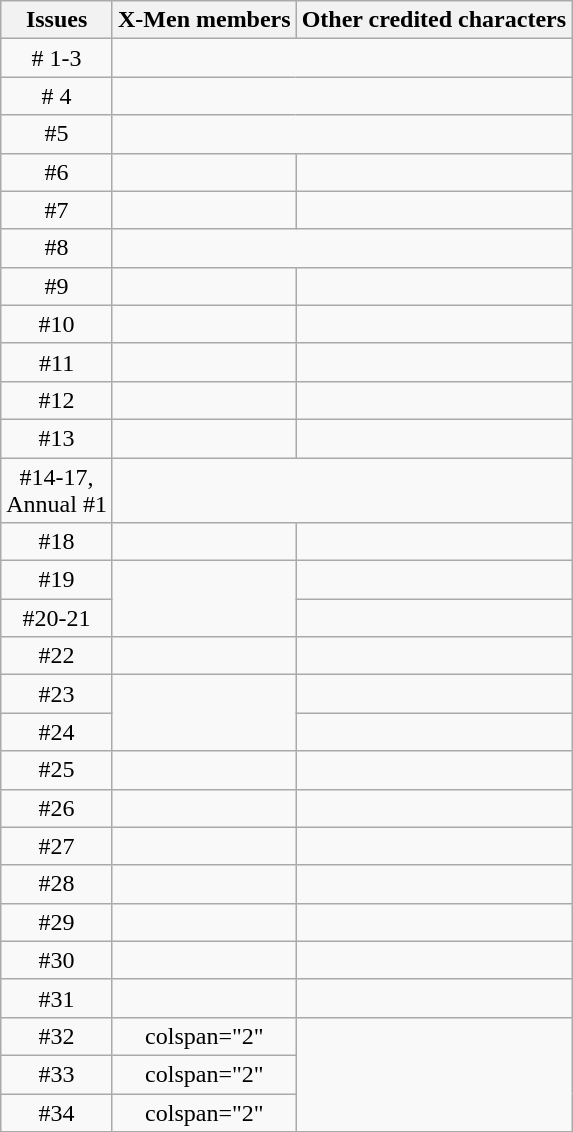<table class="wikitable plainrowheaders" style="text-align:center;" border="1">
<tr>
<th scope="col">Issues</th>
<th scope="col">X-Men members</th>
<th scope="col">Other credited characters</th>
</tr>
<tr>
<td># 1-3</td>
<td colspan="2"></td>
</tr>
<tr>
<td># 4</td>
<td colspan="2"></td>
</tr>
<tr>
<td>#5</td>
<td colspan="2"></td>
</tr>
<tr>
<td>#6</td>
<td></td>
<td></td>
</tr>
<tr>
<td>#7</td>
<td></td>
<td></td>
</tr>
<tr>
<td>#8</td>
<td colspan="2"></td>
</tr>
<tr>
<td>#9</td>
<td></td>
<td></td>
</tr>
<tr>
<td>#10</td>
<td></td>
<td></td>
</tr>
<tr>
<td>#11</td>
<td></td>
<td></td>
</tr>
<tr>
<td>#12</td>
<td></td>
<td></td>
</tr>
<tr>
<td>#13</td>
<td></td>
<td></td>
</tr>
<tr>
<td>#14-17,<br> Annual #1</td>
<td colspan="2"></td>
</tr>
<tr>
<td>#18</td>
<td></td>
<td></td>
</tr>
<tr>
<td>#19</td>
<td rowspan="2"></td>
<td></td>
</tr>
<tr>
<td>#20-21</td>
<td></td>
</tr>
<tr>
<td>#22</td>
<td></td>
<td></td>
</tr>
<tr>
<td>#23</td>
<td rowspan ="2"></td>
<td></td>
</tr>
<tr>
<td>#24</td>
<td></td>
</tr>
<tr>
<td>#25</td>
<td></td>
<td></td>
</tr>
<tr>
<td>#26</td>
<td></td>
<td></td>
</tr>
<tr>
<td>#27</td>
<td></td>
<td></td>
</tr>
<tr>
<td>#28</td>
<td></td>
<td></td>
</tr>
<tr>
<td>#29</td>
<td></td>
<td></td>
</tr>
<tr>
<td>#30</td>
<td></td>
<td></td>
</tr>
<tr>
<td>#31</td>
<td></td>
<td></td>
</tr>
<tr>
<td>#32</td>
<td>colspan="2" </td>
</tr>
<tr>
<td>#33</td>
<td>colspan="2" </td>
</tr>
<tr>
<td>#34</td>
<td>colspan="2" </td>
</tr>
</table>
